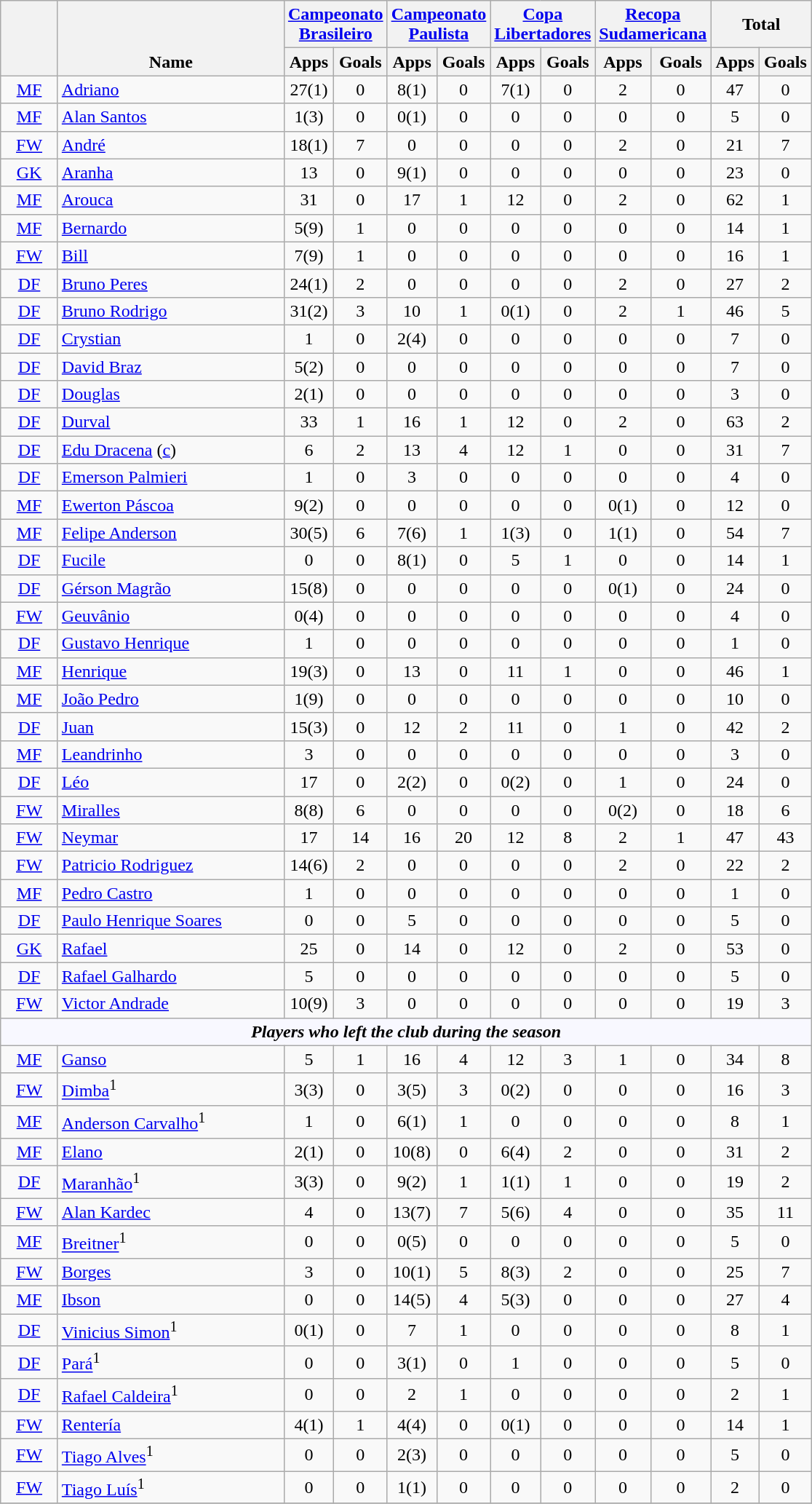<table class="wikitable sortable" style="text-align:center;">
<tr>
<th rowspan="2" width="45" valign="bottom"></th>
<th rowspan="2" width="200" valign="bottom">Name</th>
<th colspan="2" width="85"><a href='#'>Campeonato Brasileiro</a></th>
<th colspan="2" width="85"><a href='#'>Campeonato Paulista</a></th>
<th colspan="2" width="85"><a href='#'>Copa Libertadores</a></th>
<th colspan="2" width="85"><a href='#'>Recopa Sudamericana</a></th>
<th colspan="2" width="85">Total</th>
</tr>
<tr>
<th>Apps</th>
<th>Goals</th>
<th>Apps</th>
<th>Goals</th>
<th>Apps</th>
<th>Goals</th>
<th>Apps</th>
<th>Goals</th>
<th>Apps</th>
<th>Goals</th>
</tr>
<tr>
<td><a href='#'>MF</a></td>
<td align=left> <a href='#'>Adriano</a></td>
<td>27(1)</td>
<td>0</td>
<td>8(1)</td>
<td>0</td>
<td>7(1)</td>
<td>0</td>
<td>2</td>
<td>0</td>
<td>47</td>
<td>0</td>
</tr>
<tr>
<td><a href='#'>MF</a></td>
<td align=left> <a href='#'>Alan Santos</a></td>
<td>1(3)</td>
<td>0</td>
<td>0(1)</td>
<td>0</td>
<td>0</td>
<td>0</td>
<td>0</td>
<td>0</td>
<td>5</td>
<td>0</td>
</tr>
<tr>
<td><a href='#'>FW</a></td>
<td align=left> <a href='#'>André</a></td>
<td>18(1)</td>
<td>7</td>
<td>0</td>
<td>0</td>
<td>0</td>
<td>0</td>
<td>2</td>
<td>0</td>
<td>21</td>
<td>7</td>
</tr>
<tr>
<td><a href='#'>GK</a></td>
<td align=left> <a href='#'>Aranha</a></td>
<td>13</td>
<td>0</td>
<td>9(1)</td>
<td>0</td>
<td>0</td>
<td>0</td>
<td>0</td>
<td>0</td>
<td>23</td>
<td>0</td>
</tr>
<tr>
<td><a href='#'>MF</a></td>
<td align=left> <a href='#'>Arouca</a></td>
<td>31</td>
<td>0</td>
<td>17</td>
<td>1</td>
<td>12</td>
<td>0</td>
<td>2</td>
<td>0</td>
<td>62</td>
<td>1</td>
</tr>
<tr>
<td><a href='#'>MF</a></td>
<td align=left> <a href='#'>Bernardo</a></td>
<td>5(9)</td>
<td>1</td>
<td>0</td>
<td>0</td>
<td>0</td>
<td>0</td>
<td>0</td>
<td>0</td>
<td>14</td>
<td>1</td>
</tr>
<tr>
<td><a href='#'>FW</a></td>
<td align=left> <a href='#'>Bill</a></td>
<td>7(9)</td>
<td>1</td>
<td>0</td>
<td>0</td>
<td>0</td>
<td>0</td>
<td>0</td>
<td>0</td>
<td>16</td>
<td>1</td>
</tr>
<tr>
<td><a href='#'>DF</a></td>
<td align=left> <a href='#'>Bruno Peres</a></td>
<td>24(1)</td>
<td>2</td>
<td>0</td>
<td>0</td>
<td>0</td>
<td>0</td>
<td>2</td>
<td>0</td>
<td>27</td>
<td>2</td>
</tr>
<tr>
<td><a href='#'>DF</a></td>
<td align=left> <a href='#'>Bruno Rodrigo</a></td>
<td>31(2)</td>
<td>3</td>
<td>10</td>
<td>1</td>
<td>0(1)</td>
<td>0</td>
<td>2</td>
<td>1</td>
<td>46</td>
<td>5</td>
</tr>
<tr>
<td><a href='#'>DF</a></td>
<td align=left> <a href='#'>Crystian</a></td>
<td>1</td>
<td>0</td>
<td>2(4)</td>
<td>0</td>
<td>0</td>
<td>0</td>
<td>0</td>
<td>0</td>
<td>7</td>
<td>0</td>
</tr>
<tr>
<td><a href='#'>DF</a></td>
<td align=left> <a href='#'>David Braz</a></td>
<td>5(2)</td>
<td>0</td>
<td>0</td>
<td>0</td>
<td>0</td>
<td>0</td>
<td>0</td>
<td>0</td>
<td>7</td>
<td>0</td>
</tr>
<tr>
<td><a href='#'>DF</a></td>
<td align=left> <a href='#'>Douglas</a></td>
<td>2(1)</td>
<td>0</td>
<td 0>0</td>
<td>0</td>
<td>0</td>
<td>0</td>
<td>0</td>
<td>0</td>
<td>3</td>
<td>0</td>
</tr>
<tr>
<td><a href='#'>DF</a></td>
<td align=left> <a href='#'>Durval</a></td>
<td>33</td>
<td>1</td>
<td>16</td>
<td>1</td>
<td>12</td>
<td>0</td>
<td>2</td>
<td>0</td>
<td>63</td>
<td>2</td>
</tr>
<tr>
<td><a href='#'>DF</a></td>
<td align=left> <a href='#'>Edu Dracena</a> (<a href='#'>c</a>)</td>
<td>6</td>
<td>2</td>
<td>13</td>
<td>4</td>
<td>12</td>
<td>1</td>
<td>0</td>
<td>0</td>
<td>31</td>
<td>7</td>
</tr>
<tr>
<td><a href='#'>DF</a></td>
<td align=left> <a href='#'>Emerson Palmieri</a></td>
<td>1</td>
<td>0</td>
<td>3</td>
<td>0</td>
<td>0</td>
<td>0</td>
<td>0</td>
<td>0</td>
<td>4</td>
<td>0</td>
</tr>
<tr>
<td><a href='#'>MF</a></td>
<td align=left> <a href='#'>Ewerton Páscoa</a></td>
<td>9(2)</td>
<td>0</td>
<td>0</td>
<td>0</td>
<td>0</td>
<td>0</td>
<td>0(1)</td>
<td>0</td>
<td>12</td>
<td>0</td>
</tr>
<tr>
<td><a href='#'>MF</a></td>
<td align=left> <a href='#'>Felipe Anderson</a></td>
<td>30(5)</td>
<td>6</td>
<td>7(6)</td>
<td>1</td>
<td>1(3)</td>
<td>0</td>
<td>1(1)</td>
<td>0</td>
<td>54</td>
<td>7</td>
</tr>
<tr>
<td><a href='#'>DF</a></td>
<td align=left> <a href='#'>Fucile</a></td>
<td>0</td>
<td>0</td>
<td>8(1)</td>
<td>0</td>
<td>5</td>
<td>1</td>
<td>0</td>
<td>0</td>
<td>14</td>
<td>1</td>
</tr>
<tr>
<td><a href='#'>DF</a></td>
<td align=left> <a href='#'>Gérson Magrão</a></td>
<td>15(8)</td>
<td>0</td>
<td>0</td>
<td>0</td>
<td>0</td>
<td>0</td>
<td>0(1)</td>
<td>0</td>
<td>24</td>
<td>0</td>
</tr>
<tr>
<td><a href='#'>FW</a></td>
<td align=left> <a href='#'>Geuvânio</a></td>
<td>0(4)</td>
<td>0</td>
<td>0</td>
<td>0</td>
<td>0</td>
<td>0</td>
<td>0</td>
<td>0</td>
<td>4</td>
<td>0</td>
</tr>
<tr>
<td><a href='#'>DF</a></td>
<td align=left> <a href='#'>Gustavo Henrique</a></td>
<td>1</td>
<td>0</td>
<td>0</td>
<td>0</td>
<td>0</td>
<td>0</td>
<td>0</td>
<td>0</td>
<td>1</td>
<td>0</td>
</tr>
<tr>
<td><a href='#'>MF</a></td>
<td align=left> <a href='#'>Henrique</a></td>
<td>19(3)</td>
<td>0</td>
<td>13</td>
<td>0</td>
<td>11</td>
<td>1</td>
<td>0</td>
<td>0</td>
<td>46</td>
<td>1</td>
</tr>
<tr>
<td><a href='#'>MF</a></td>
<td align=left> <a href='#'>João Pedro</a></td>
<td>1(9)</td>
<td>0</td>
<td>0</td>
<td>0</td>
<td>0</td>
<td>0</td>
<td>0</td>
<td>0</td>
<td>10</td>
<td>0</td>
</tr>
<tr>
<td><a href='#'>DF</a></td>
<td align=left> <a href='#'>Juan</a></td>
<td>15(3)</td>
<td>0</td>
<td>12</td>
<td>2</td>
<td>11</td>
<td>0</td>
<td>1</td>
<td>0</td>
<td>42</td>
<td>2</td>
</tr>
<tr>
<td><a href='#'>MF</a></td>
<td align=left> <a href='#'>Leandrinho</a></td>
<td>3</td>
<td>0</td>
<td>0</td>
<td>0</td>
<td>0</td>
<td>0</td>
<td>0</td>
<td>0</td>
<td>3</td>
<td>0</td>
</tr>
<tr>
<td><a href='#'>DF</a></td>
<td align=left> <a href='#'>Léo</a></td>
<td>17</td>
<td>0</td>
<td>2(2)</td>
<td>0</td>
<td>0(2)</td>
<td>0</td>
<td>1</td>
<td>0</td>
<td>24</td>
<td>0</td>
</tr>
<tr>
<td><a href='#'>FW</a></td>
<td align=left> <a href='#'>Miralles</a></td>
<td>8(8)</td>
<td>6</td>
<td>0</td>
<td>0</td>
<td>0</td>
<td>0</td>
<td>0(2)</td>
<td>0</td>
<td>18</td>
<td>6</td>
</tr>
<tr>
<td><a href='#'>FW</a></td>
<td align=left> <a href='#'>Neymar</a></td>
<td>17</td>
<td>14</td>
<td>16</td>
<td>20</td>
<td>12</td>
<td>8</td>
<td>2</td>
<td>1</td>
<td>47</td>
<td>43</td>
</tr>
<tr>
<td><a href='#'>FW</a></td>
<td align=left> <a href='#'>Patricio Rodriguez</a></td>
<td>14(6)</td>
<td>2</td>
<td>0</td>
<td>0</td>
<td>0</td>
<td>0</td>
<td>2</td>
<td>0</td>
<td>22</td>
<td>2</td>
</tr>
<tr>
<td><a href='#'>MF</a></td>
<td align=left> <a href='#'>Pedro Castro</a></td>
<td>1</td>
<td>0</td>
<td>0</td>
<td>0</td>
<td>0</td>
<td>0</td>
<td>0</td>
<td>0</td>
<td>1</td>
<td>0</td>
</tr>
<tr>
<td><a href='#'>DF</a></td>
<td align=left> <a href='#'>Paulo Henrique Soares</a></td>
<td>0</td>
<td>0</td>
<td>5</td>
<td>0</td>
<td>0</td>
<td>0</td>
<td>0</td>
<td>0</td>
<td>5</td>
<td>0</td>
</tr>
<tr>
<td><a href='#'>GK</a></td>
<td align=left> <a href='#'>Rafael</a></td>
<td>25</td>
<td>0</td>
<td>14</td>
<td>0</td>
<td>12</td>
<td>0</td>
<td>2</td>
<td>0</td>
<td>53</td>
<td>0</td>
</tr>
<tr>
<td><a href='#'>DF</a></td>
<td align=left> <a href='#'>Rafael Galhardo</a></td>
<td>5</td>
<td>0</td>
<td>0</td>
<td>0</td>
<td>0</td>
<td>0</td>
<td>0</td>
<td>0</td>
<td>5</td>
<td>0</td>
</tr>
<tr>
<td><a href='#'>FW</a></td>
<td align=left> <a href='#'>Victor Andrade</a></td>
<td>10(9)</td>
<td>3</td>
<td>0</td>
<td>0</td>
<td>0</td>
<td>0</td>
<td>0</td>
<td>0</td>
<td>19</td>
<td>3</td>
</tr>
<tr>
<th colspan=13 style="background: #F8F8FF" align=center><em>Players who left the club during the season</em></th>
</tr>
<tr>
<td><a href='#'>MF</a></td>
<td align=left> <a href='#'>Ganso</a></td>
<td>5</td>
<td>1</td>
<td>16</td>
<td>4</td>
<td>12</td>
<td>3</td>
<td>1</td>
<td>0</td>
<td>34</td>
<td>8</td>
</tr>
<tr>
<td><a href='#'>FW</a></td>
<td align=left> <a href='#'>Dimba</a><sup>1</sup></td>
<td>3(3)</td>
<td>0</td>
<td>3(5)</td>
<td>3</td>
<td>0(2)</td>
<td>0</td>
<td>0</td>
<td>0</td>
<td>16</td>
<td>3</td>
</tr>
<tr>
<td><a href='#'>MF</a></td>
<td align=left> <a href='#'>Anderson Carvalho</a><sup>1</sup></td>
<td>1</td>
<td>0</td>
<td>6(1)</td>
<td>1</td>
<td>0</td>
<td>0</td>
<td>0</td>
<td>0</td>
<td>8</td>
<td>1</td>
</tr>
<tr>
<td><a href='#'>MF</a></td>
<td align=left> <a href='#'>Elano</a></td>
<td>2(1)</td>
<td>0</td>
<td>10(8)</td>
<td>0</td>
<td>6(4)</td>
<td>2</td>
<td>0</td>
<td>0</td>
<td>31</td>
<td>2</td>
</tr>
<tr>
<td><a href='#'>DF</a></td>
<td align=left> <a href='#'>Maranhão</a><sup>1</sup></td>
<td>3(3)</td>
<td>0</td>
<td>9(2)</td>
<td>1</td>
<td>1(1)</td>
<td>1</td>
<td>0</td>
<td>0</td>
<td>19</td>
<td>2</td>
</tr>
<tr>
<td><a href='#'>FW</a></td>
<td align=left> <a href='#'>Alan Kardec</a></td>
<td>4</td>
<td>0</td>
<td>13(7)</td>
<td>7</td>
<td>5(6)</td>
<td>4</td>
<td>0</td>
<td>0</td>
<td>35</td>
<td>11</td>
</tr>
<tr>
<td><a href='#'>MF</a></td>
<td align=left> <a href='#'>Breitner</a><sup>1</sup></td>
<td>0</td>
<td>0</td>
<td>0(5)</td>
<td>0</td>
<td>0</td>
<td>0</td>
<td>0</td>
<td>0</td>
<td>5</td>
<td>0</td>
</tr>
<tr>
<td><a href='#'>FW</a></td>
<td align=left> <a href='#'>Borges</a></td>
<td>3</td>
<td>0</td>
<td>10(1)</td>
<td>5</td>
<td>8(3)</td>
<td>2</td>
<td>0</td>
<td>0</td>
<td>25</td>
<td>7</td>
</tr>
<tr>
<td><a href='#'>MF</a></td>
<td align=left> <a href='#'>Ibson</a></td>
<td>0</td>
<td>0</td>
<td>14(5)</td>
<td>4</td>
<td>5(3)</td>
<td>0</td>
<td>0</td>
<td>0</td>
<td>27</td>
<td>4</td>
</tr>
<tr>
<td><a href='#'>DF</a></td>
<td align=left> <a href='#'>Vinicius Simon</a><sup>1</sup></td>
<td>0(1)</td>
<td>0</td>
<td>7</td>
<td>1</td>
<td>0</td>
<td>0</td>
<td>0</td>
<td>0</td>
<td>8</td>
<td>1</td>
</tr>
<tr>
<td><a href='#'>DF</a></td>
<td align=left> <a href='#'>Pará</a><sup>1</sup></td>
<td>0</td>
<td>0</td>
<td>3(1)</td>
<td>0</td>
<td>1</td>
<td>0</td>
<td>0</td>
<td>0</td>
<td>5</td>
<td>0</td>
</tr>
<tr>
<td><a href='#'>DF</a></td>
<td align=left> <a href='#'>Rafael Caldeira</a><sup>1</sup></td>
<td>0</td>
<td>0</td>
<td>2</td>
<td>1</td>
<td>0</td>
<td>0</td>
<td>0</td>
<td>0</td>
<td>2</td>
<td>1</td>
</tr>
<tr>
<td><a href='#'>FW</a></td>
<td align=left> <a href='#'>Rentería</a></td>
<td>4(1)</td>
<td>1</td>
<td>4(4)</td>
<td>0</td>
<td>0(1)</td>
<td>0</td>
<td>0</td>
<td>0</td>
<td>14</td>
<td>1</td>
</tr>
<tr>
<td><a href='#'>FW</a></td>
<td align=left> <a href='#'>Tiago Alves</a><sup>1</sup></td>
<td>0</td>
<td>0</td>
<td>2(3)</td>
<td>0</td>
<td>0</td>
<td>0</td>
<td>0</td>
<td>0</td>
<td>5</td>
<td>0</td>
</tr>
<tr>
<td><a href='#'>FW</a></td>
<td align=left> <a href='#'>Tiago Luís</a><sup>1</sup></td>
<td>0</td>
<td>0</td>
<td>1(1)</td>
<td>0</td>
<td>0</td>
<td>0</td>
<td>0</td>
<td>0</td>
<td>2</td>
<td>0</td>
</tr>
<tr>
</tr>
</table>
